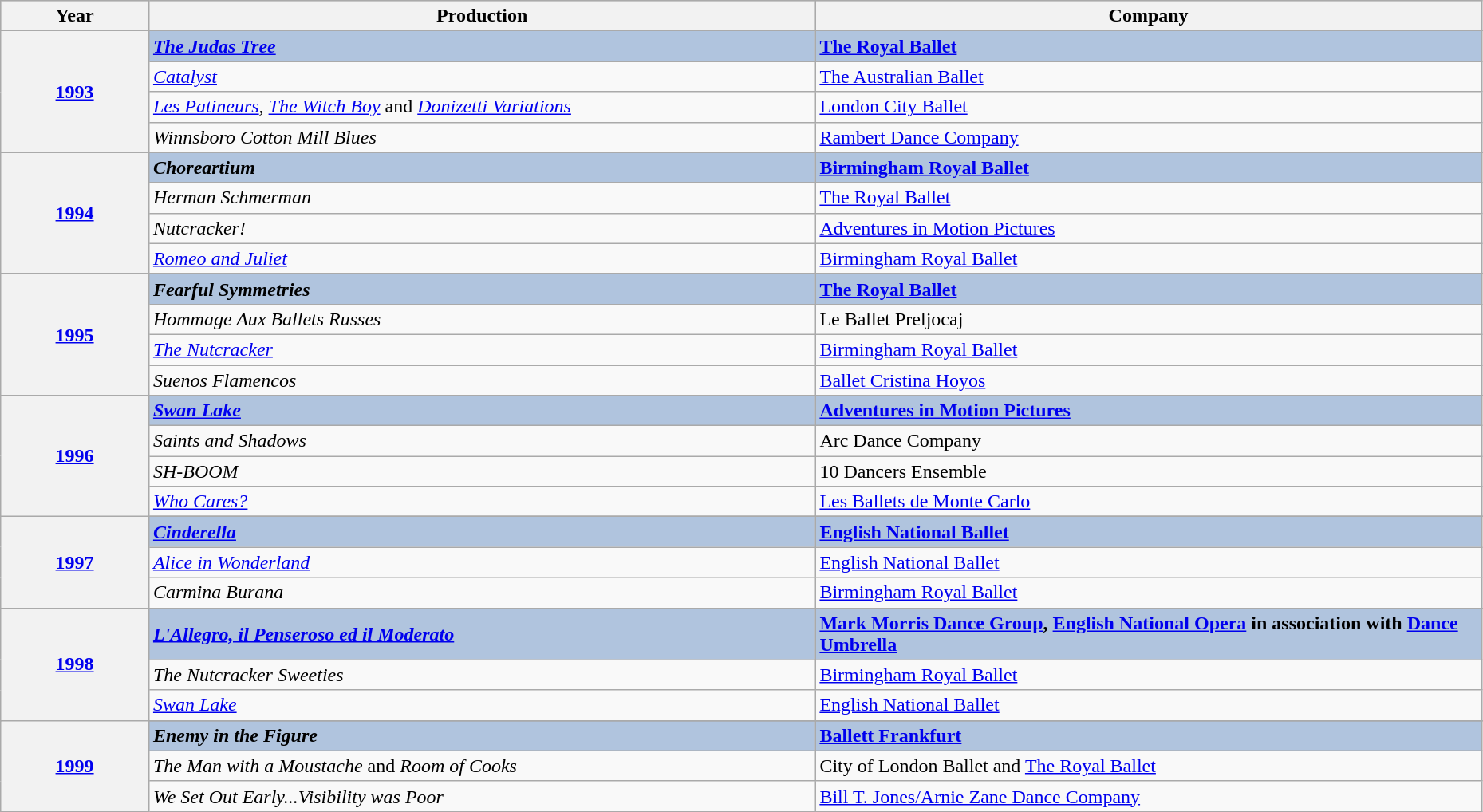<table class="wikitable" style="width:98%;">
<tr style="background:#bebebe;">
<th style="width:10%;">Year</th>
<th style="width:45%;">Production</th>
<th style="width:45%;">Company</th>
</tr>
<tr>
<th rowspan="5" align="center"><a href='#'>1993</a></th>
</tr>
<tr style="background:#B0C4DE">
<td><strong><em><a href='#'>The Judas Tree</a></em></strong></td>
<td><strong><a href='#'>The Royal Ballet</a></strong></td>
</tr>
<tr>
<td><em><a href='#'>Catalyst</a></em></td>
<td><a href='#'>The Australian Ballet</a></td>
</tr>
<tr>
<td><em><a href='#'>Les Patineurs</a></em>, <em><a href='#'>The Witch Boy</a></em> and <em><a href='#'>Donizetti Variations</a></em></td>
<td><a href='#'>London City Ballet</a></td>
</tr>
<tr>
<td><em>Winnsboro Cotton Mill Blues</em></td>
<td><a href='#'>Rambert Dance Company</a></td>
</tr>
<tr>
<th rowspan="5" align="center"><a href='#'>1994</a></th>
</tr>
<tr style="background:#B0C4DE">
<td><strong><em>Choreartium</em></strong></td>
<td><strong><a href='#'>Birmingham Royal Ballet</a></strong></td>
</tr>
<tr>
<td><em>Herman Schmerman</em></td>
<td><a href='#'>The Royal Ballet</a></td>
</tr>
<tr>
<td><em>Nutcracker!</em></td>
<td><a href='#'>Adventures in Motion Pictures</a></td>
</tr>
<tr>
<td><em><a href='#'>Romeo and Juliet</a></em></td>
<td><a href='#'>Birmingham Royal Ballet</a></td>
</tr>
<tr>
<th rowspan="5" align="center"><a href='#'>1995</a></th>
</tr>
<tr style="background:#B0C4DE">
<td><strong><em>Fearful Symmetries</em></strong></td>
<td><strong><a href='#'>The Royal Ballet</a></strong></td>
</tr>
<tr>
<td><em>Hommage Aux Ballets Russes</em></td>
<td>Le Ballet Preljocaj</td>
</tr>
<tr>
<td><em><a href='#'>The Nutcracker</a></em></td>
<td><a href='#'>Birmingham Royal Ballet</a></td>
</tr>
<tr>
<td><em>Suenos Flamencos</em></td>
<td><a href='#'>Ballet Cristina Hoyos</a></td>
</tr>
<tr>
<th rowspan="5" align="center"><a href='#'>1996</a></th>
</tr>
<tr style="background:#B0C4DE">
<td><strong><em><a href='#'>Swan Lake</a></em></strong></td>
<td><strong><a href='#'>Adventures in Motion Pictures</a></strong></td>
</tr>
<tr>
<td><em>Saints and Shadows</em></td>
<td>Arc Dance Company</td>
</tr>
<tr>
<td><em>SH-BOOM</em></td>
<td>10 Dancers Ensemble</td>
</tr>
<tr>
<td><em><a href='#'>Who Cares?</a></em></td>
<td><a href='#'>Les Ballets de Monte Carlo</a></td>
</tr>
<tr>
<th rowspan="4" align="center"><a href='#'>1997</a></th>
</tr>
<tr style="background:#B0C4DE">
<td><strong><em><a href='#'>Cinderella</a></em></strong></td>
<td><strong><a href='#'>English National Ballet</a></strong></td>
</tr>
<tr>
<td><em><a href='#'>Alice in Wonderland</a></em></td>
<td><a href='#'>English National Ballet</a></td>
</tr>
<tr>
<td><em>Carmina Burana</em></td>
<td><a href='#'>Birmingham Royal Ballet</a></td>
</tr>
<tr>
<th rowspan="4" align="center"><a href='#'>1998</a></th>
</tr>
<tr style="background:#B0C4DE">
<td><strong><em><a href='#'>L'Allegro, il Penseroso ed il Moderato</a></em></strong></td>
<td><strong><a href='#'>Mark Morris Dance Group</a>, <a href='#'>English National Opera</a> in association with <a href='#'>Dance Umbrella</a></strong></td>
</tr>
<tr>
<td><em>The Nutcracker Sweeties</em></td>
<td><a href='#'>Birmingham Royal Ballet</a></td>
</tr>
<tr>
<td><em><a href='#'>Swan Lake</a></em></td>
<td><a href='#'>English National Ballet</a></td>
</tr>
<tr>
<th rowspan="4" align="center"><a href='#'>1999</a></th>
</tr>
<tr style="background:#B0C4DE">
<td><strong><em>Enemy in the Figure</em></strong></td>
<td><strong><a href='#'>Ballett Frankfurt</a></strong></td>
</tr>
<tr>
<td><em>The Man with a Moustache</em> and <em>Room of Cooks</em></td>
<td>City of London Ballet and <a href='#'>The Royal Ballet</a></td>
</tr>
<tr>
<td><em>We Set Out Early...Visibility was Poor</em></td>
<td><a href='#'>Bill T. Jones/Arnie Zane Dance Company</a></td>
</tr>
</table>
